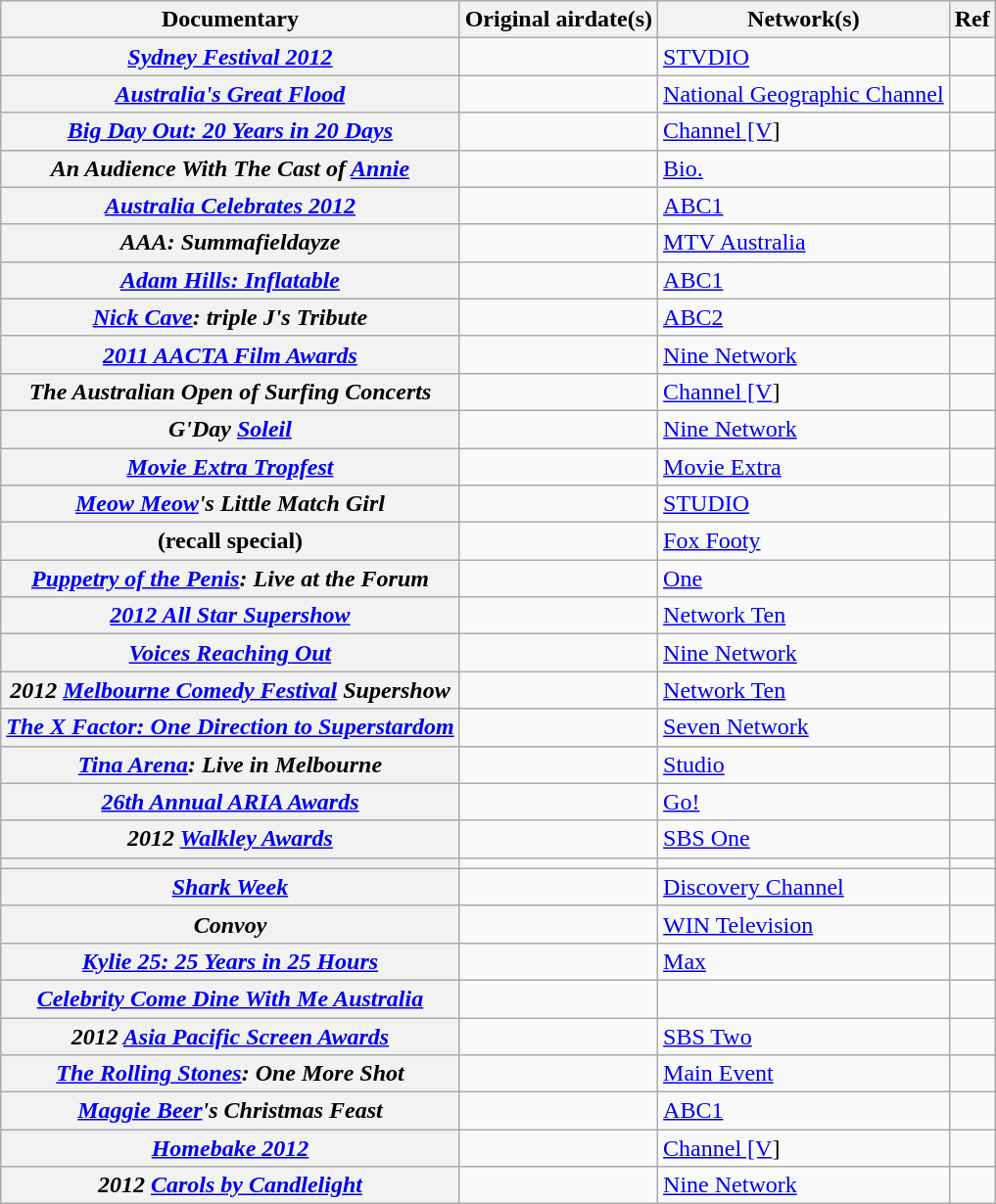<table class="wikitable plainrowheaders sortable">
<tr>
<th scope="col">Documentary</th>
<th scope="col">Original airdate(s)</th>
<th scope="col">Network(s)</th>
<th scope="col" class="unsortable">Ref</th>
</tr>
<tr>
<th scope="row"><em><a href='#'>Sydney Festival 2012</a></em></th>
<td align=center></td>
<td><a href='#'>STVDIO</a></td>
<td align=center></td>
</tr>
<tr>
<th scope="row"><em><a href='#'>Australia's Great Flood</a></em></th>
<td align=center></td>
<td><a href='#'>National Geographic Channel</a></td>
<td align=center></td>
</tr>
<tr>
<th scope="row"><em><a href='#'>Big Day Out: 20 Years in 20 Days</a></em></th>
<td align=center></td>
<td><a href='#'>Channel [V</a>]</td>
<td align=center></td>
</tr>
<tr>
<th scope="row"><em>An Audience With The Cast of <a href='#'>Annie</a></em></th>
<td align=center></td>
<td><a href='#'>Bio.</a></td>
<td align=center></td>
</tr>
<tr>
<th scope="row"><em><a href='#'>Australia Celebrates 2012</a></em></th>
<td align=center></td>
<td><a href='#'>ABC1</a></td>
<td align=center></td>
</tr>
<tr>
<th scope="row"><em>AAA: Summafieldayze</em></th>
<td align=center></td>
<td><a href='#'>MTV Australia</a></td>
<td align=center></td>
</tr>
<tr>
<th scope="row"><em><a href='#'>Adam Hills: Inflatable</a></em></th>
<td align=center></td>
<td><a href='#'>ABC1</a></td>
<td align=center></td>
</tr>
<tr>
<th scope="row"><em><a href='#'>Nick Cave</a>: triple J's Tribute</em></th>
<td align=center></td>
<td><a href='#'>ABC2</a></td>
<td align=center></td>
</tr>
<tr>
<th scope="row"><em><a href='#'>2011 AACTA Film Awards</a></em></th>
<td align=center></td>
<td><a href='#'>Nine Network</a></td>
<td align=center></td>
</tr>
<tr>
<th scope="row"><em>The Australian Open of Surfing Concerts</em></th>
<td align=center></td>
<td><a href='#'>Channel [V</a>]</td>
<td align=center></td>
</tr>
<tr>
<th scope="row"><em>G'Day <a href='#'>Soleil</a></em></th>
<td align=center></td>
<td><a href='#'>Nine Network</a></td>
<td align=center></td>
</tr>
<tr>
<th scope="row"><em><a href='#'>Movie Extra Tropfest</a></em></th>
<td align=center></td>
<td><a href='#'>Movie Extra</a></td>
<td align=center></td>
</tr>
<tr>
<th scope="row"><em><a href='#'>Meow Meow</a>'s Little Match Girl</em></th>
<td align=center></td>
<td><a href='#'>STUDIO</a></td>
<td align=center></td>
</tr>
<tr>
<th scope="row"><em></em> (recall special)</th>
<td align=center></td>
<td><a href='#'>Fox Footy</a></td>
<td align=center></td>
</tr>
<tr>
<th scope="row"><em><a href='#'>Puppetry of the Penis</a>: Live at the Forum</em></th>
<td align=center></td>
<td><a href='#'>One</a></td>
<td align=center></td>
</tr>
<tr>
<th scope="row"><em><a href='#'>2012 All Star Supershow</a></em></th>
<td align=center></td>
<td><a href='#'>Network Ten</a></td>
<td align=center></td>
</tr>
<tr>
<th scope="row"><em><a href='#'>Voices Reaching Out</a></em></th>
<td align=center></td>
<td><a href='#'>Nine Network</a></td>
<td align=center></td>
</tr>
<tr>
<th scope="row"><em>2012 <a href='#'>Melbourne Comedy Festival</a> Supershow</em></th>
<td align=center></td>
<td><a href='#'>Network Ten</a></td>
<td align=center></td>
</tr>
<tr>
<th scope="row"><em><a href='#'>The X Factor: One Direction to Superstardom</a></em></th>
<td align=center></td>
<td><a href='#'>Seven Network</a></td>
<td align=center></td>
</tr>
<tr>
<th scope="row"><em><a href='#'>Tina Arena</a>: Live in Melbourne</em></th>
<td align=center></td>
<td><a href='#'>Studio</a></td>
<td align=center></td>
</tr>
<tr>
<th scope="row"><em><a href='#'>26th Annual ARIA Awards</a></em></th>
<td align=center></td>
<td><a href='#'>Go!</a></td>
<td align=center></td>
</tr>
<tr>
<th scope="row"><em>2012 <a href='#'>Walkley Awards</a></em></th>
<td align=center></td>
<td><a href='#'>SBS One</a></td>
<td align=center></td>
</tr>
<tr>
<th scope="row"><em></em></th>
<td align=center></td>
<td></td>
<td align=center></td>
</tr>
<tr>
<th scope="row"><em><a href='#'>Shark Week</a></em></th>
<td align=center></td>
<td><a href='#'>Discovery Channel</a></td>
<td align=center></td>
</tr>
<tr>
<th scope="row"><em>Convoy</em></th>
<td align=center></td>
<td><a href='#'>WIN Television</a></td>
<td align=center></td>
</tr>
<tr>
<th scope="row"><em><a href='#'>Kylie 25: 25 Years in 25 Hours</a></em></th>
<td align=center></td>
<td><a href='#'>Max</a></td>
<td align=center></td>
</tr>
<tr>
<th scope="row"><em><a href='#'>Celebrity Come Dine With Me Australia</a></em></th>
<td align=center></td>
<td></td>
<td align=center></td>
</tr>
<tr>
<th scope="row"><em>2012 <a href='#'>Asia Pacific Screen Awards</a></em></th>
<td align=center></td>
<td><a href='#'>SBS Two</a></td>
<td align=center></td>
</tr>
<tr>
<th scope="row"><em><a href='#'>The Rolling Stones</a>: One More Shot</em></th>
<td align=center></td>
<td><a href='#'>Main Event</a></td>
<td align=center></td>
</tr>
<tr>
<th scope="row"><em><a href='#'>Maggie Beer</a>'s Christmas Feast</em></th>
<td align=center></td>
<td><a href='#'>ABC1</a></td>
<td align=center></td>
</tr>
<tr>
<th scope="row"><em><a href='#'>Homebake 2012</a></em></th>
<td align=center></td>
<td><a href='#'>Channel [V</a>]</td>
<td align=center></td>
</tr>
<tr>
<th scope="row"><em>2012 <a href='#'>Carols by Candlelight</a></em></th>
<td align=center></td>
<td><a href='#'>Nine Network</a></td>
<td align=center></td>
</tr>
</table>
